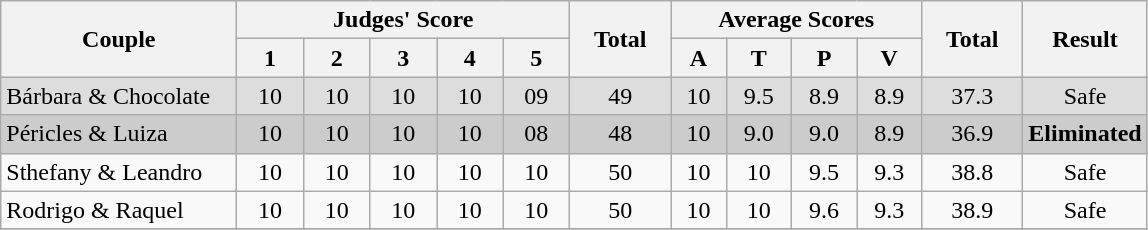<table class="wikitable" style="text-align:center;">
<tr>
<th rowspan=2 width="150">Couple</th>
<th colspan=5 width="180">Judges' Score</th>
<th rowspan=2 width="060">Total</th>
<th colspan=4 width="160">Average Scores</th>
<th rowspan=2 width="060">Total</th>
<th rowspan=2 width="060">Result</th>
</tr>
<tr>
<th width="37">1</th>
<th width="37">2</th>
<th width="37">3</th>
<th width="37">4</th>
<th width="37">5</th>
<th>A</th>
<th>T</th>
<th>P</th>
<th>V</th>
</tr>
<tr bgcolor="DDDDDD">
<td align="left">Bárbara & Chocolate</td>
<td>10</td>
<td>10</td>
<td>10</td>
<td>10</td>
<td>09</td>
<td>49</td>
<td>10</td>
<td>9.5</td>
<td>8.9</td>
<td>8.9</td>
<td>37.3</td>
<td>Safe</td>
</tr>
<tr bgcolor="CCCCCC">
<td align="left">Péricles & Luiza</td>
<td>10</td>
<td>10</td>
<td>10</td>
<td>10</td>
<td>08</td>
<td>48</td>
<td>10</td>
<td>9.0</td>
<td>9.0</td>
<td>8.9</td>
<td>36.9</td>
<td><strong>Eliminated</strong></td>
</tr>
<tr>
<td align="left">Sthefany & Leandro</td>
<td>10</td>
<td>10</td>
<td>10</td>
<td>10</td>
<td>10</td>
<td>50</td>
<td>10</td>
<td>10</td>
<td>9.5</td>
<td>9.3</td>
<td>38.8</td>
<td>Safe</td>
</tr>
<tr>
<td align="left">Rodrigo & Raquel</td>
<td>10</td>
<td>10</td>
<td>10</td>
<td>10</td>
<td>10</td>
<td>50</td>
<td>10</td>
<td>10</td>
<td>9.6</td>
<td>9.3</td>
<td>38.9</td>
<td>Safe</td>
</tr>
<tr>
</tr>
</table>
